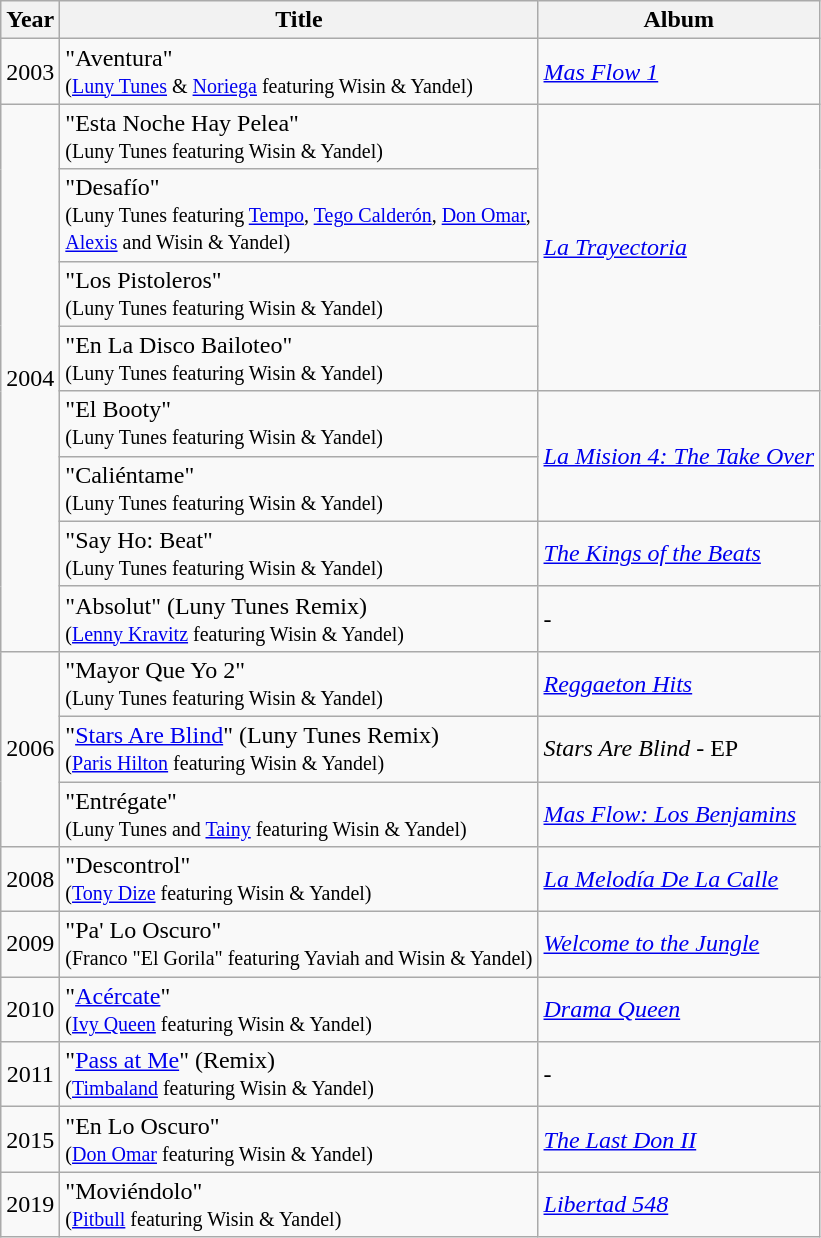<table class="wikitable">
<tr>
<th align="center">Year</th>
<th align="center">Title</th>
<th>Album</th>
</tr>
<tr>
<td align="center" rowspan="1">2003</td>
<td>"Aventura" <br><small>(<a href='#'>Luny Tunes</a> & <a href='#'>Noriega</a> featuring Wisin & Yandel)</small></td>
<td><em><a href='#'>Mas Flow 1</a></em></td>
</tr>
<tr>
<td align="center" rowspan="8">2004</td>
<td>"Esta Noche Hay Pelea" <br><small>(Luny Tunes featuring Wisin & Yandel)</small></td>
<td rowspan="4"><em><a href='#'>La Trayectoria</a></em></td>
</tr>
<tr>
<td>"Desafío" <br><small>(Luny Tunes featuring <a href='#'>Tempo</a>, <a href='#'>Tego Calderón</a>, <a href='#'>Don Omar</a>, <br><a href='#'>Alexis</a> and Wisin & Yandel)</small></td>
</tr>
<tr>
<td>"Los Pistoleros" <br><small>(Luny Tunes featuring Wisin & Yandel)</small></td>
</tr>
<tr>
<td>"En La Disco Bailoteo" <br><small>(Luny Tunes featuring Wisin & Yandel)</small></td>
</tr>
<tr>
<td>"El Booty" <br><small>(Luny Tunes featuring Wisin & Yandel)</small></td>
<td rowspan="2"><em><a href='#'>La Mision 4: The Take Over</a></em></td>
</tr>
<tr>
<td>"Caliéntame" <br><small>(Luny Tunes featuring Wisin & Yandel)</small></td>
</tr>
<tr>
<td>"Say Ho: Beat" <br><small>(Luny Tunes featuring Wisin & Yandel)</small></td>
<td><em><a href='#'>The Kings of the Beats</a></em></td>
</tr>
<tr>
<td>"Absolut" (Luny Tunes Remix) <br><small>(<a href='#'>Lenny Kravitz</a> featuring Wisin & Yandel)</small></td>
<td>-</td>
</tr>
<tr>
<td align="center" rowspan="3">2006</td>
<td>"Mayor Que Yo 2" <br><small>(Luny Tunes featuring Wisin & Yandel)</small></td>
<td><em><a href='#'>Reggaeton Hits</a></em></td>
</tr>
<tr>
<td>"<a href='#'>Stars Are Blind</a>" (Luny Tunes Remix) <br><small>(<a href='#'>Paris Hilton</a> featuring Wisin & Yandel)</small></td>
<td><em>Stars Are Blind</em> - EP</td>
</tr>
<tr>
<td>"Entrégate" <br><small>(Luny Tunes and <a href='#'>Tainy</a> featuring Wisin & Yandel)</small></td>
<td><em><a href='#'>Mas Flow: Los Benjamins</a></em></td>
</tr>
<tr>
<td align="center">2008</td>
<td>"Descontrol" <br><small>(<a href='#'>Tony Dize</a> featuring Wisin & Yandel)</small></td>
<td><em><a href='#'>La Melodía De La Calle</a></em></td>
</tr>
<tr>
<td align="center">2009</td>
<td>"Pa' Lo Oscuro" <br><small>(Franco "El Gorila" featuring Yaviah and Wisin & Yandel)</small></td>
<td><em><a href='#'>Welcome to the Jungle</a></em></td>
</tr>
<tr>
<td align="center">2010</td>
<td>"<a href='#'>Acércate</a>" <br><small>(<a href='#'>Ivy Queen</a> featuring Wisin & Yandel)</small></td>
<td><em><a href='#'>Drama Queen</a></em></td>
</tr>
<tr>
<td align="center">2011</td>
<td>"<a href='#'>Pass at Me</a>" (Remix) <br><small>(<a href='#'>Timbaland</a> featuring Wisin & Yandel)</small></td>
<td>-</td>
</tr>
<tr>
<td align="center" rowspan="1">2015</td>
<td>"En Lo Oscuro" <br><small>(<a href='#'>Don Omar</a> featuring Wisin & Yandel)</small></td>
<td><em><a href='#'>The Last Don II</a></em></td>
</tr>
<tr>
<td align="center" rowspan="1">2019</td>
<td>"Moviéndolo" <br><small>(<a href='#'>Pitbull</a> featuring Wisin & Yandel)</small></td>
<td><em><a href='#'>Libertad 548</a></em></td>
</tr>
</table>
